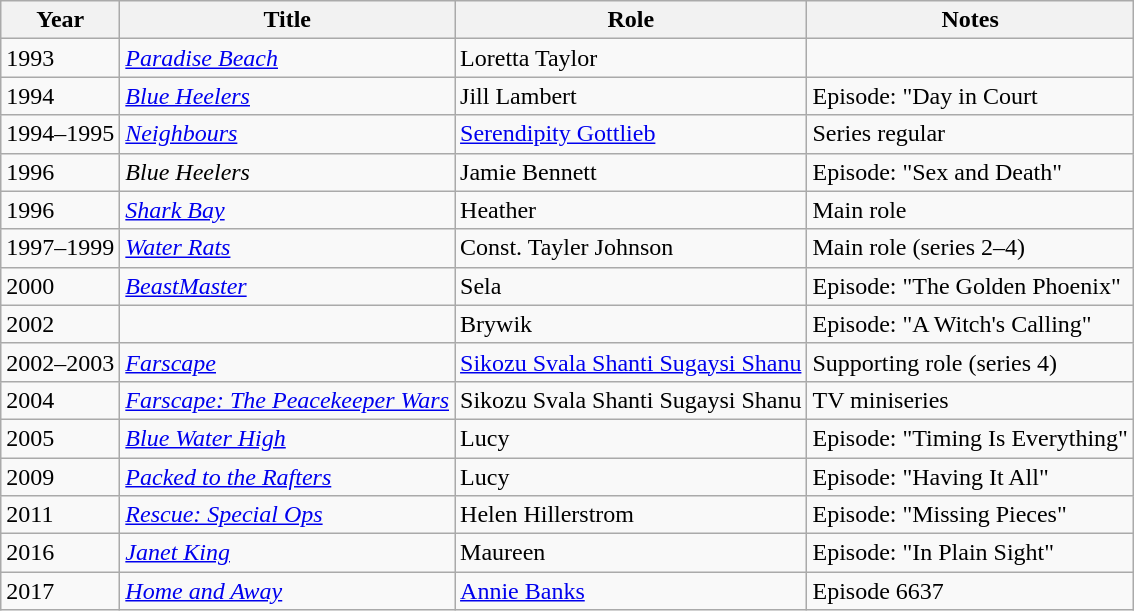<table class="wikitable sortable">
<tr>
<th>Year</th>
<th>Title</th>
<th>Role</th>
<th class="unsortable">Notes</th>
</tr>
<tr>
<td>1993</td>
<td><em><a href='#'>Paradise Beach</a></em></td>
<td>Loretta Taylor</td>
<td></td>
</tr>
<tr>
<td>1994</td>
<td><em><a href='#'>Blue Heelers</a></em></td>
<td>Jill Lambert</td>
<td>Episode: "Day in Court</td>
</tr>
<tr>
<td>1994–1995</td>
<td><em><a href='#'>Neighbours</a></em></td>
<td><a href='#'>Serendipity Gottlieb</a></td>
<td>Series regular</td>
</tr>
<tr>
<td>1996</td>
<td><em>Blue Heelers</em></td>
<td>Jamie Bennett</td>
<td>Episode: "Sex and Death"</td>
</tr>
<tr>
<td>1996</td>
<td><em><a href='#'>Shark Bay</a></em></td>
<td>Heather</td>
<td>Main role</td>
</tr>
<tr>
<td>1997–1999</td>
<td><em><a href='#'>Water Rats</a></em></td>
<td>Const. Tayler Johnson</td>
<td>Main  role (series 2–4)</td>
</tr>
<tr>
<td>2000</td>
<td><em><a href='#'>BeastMaster</a></em></td>
<td>Sela</td>
<td>Episode: "The Golden Phoenix"</td>
</tr>
<tr>
<td>2002</td>
<td><em></em></td>
<td>Brywik</td>
<td>Episode: "A Witch's Calling"</td>
</tr>
<tr>
<td>2002–2003</td>
<td><em><a href='#'>Farscape</a></em></td>
<td><a href='#'>Sikozu Svala Shanti Sugaysi Shanu</a></td>
<td>Supporting role (series 4)</td>
</tr>
<tr>
<td>2004</td>
<td><em><a href='#'>Farscape: The Peacekeeper Wars</a></em></td>
<td>Sikozu Svala Shanti Sugaysi Shanu</td>
<td>TV miniseries</td>
</tr>
<tr>
<td>2005</td>
<td><em><a href='#'>Blue Water High</a></em></td>
<td>Lucy</td>
<td>Episode: "Timing Is Everything"</td>
</tr>
<tr>
<td>2009</td>
<td><em><a href='#'>Packed to the Rafters</a></em></td>
<td>Lucy</td>
<td>Episode: "Having It All"</td>
</tr>
<tr>
<td>2011</td>
<td><em><a href='#'>Rescue: Special Ops</a></em></td>
<td>Helen Hillerstrom</td>
<td>Episode: "Missing Pieces"</td>
</tr>
<tr>
<td>2016</td>
<td><em><a href='#'>Janet King</a></em></td>
<td>Maureen</td>
<td>Episode: "In Plain Sight"</td>
</tr>
<tr>
<td>2017</td>
<td><em><a href='#'>Home and Away</a></em></td>
<td><a href='#'>Annie Banks</a></td>
<td>Episode 6637</td>
</tr>
</table>
